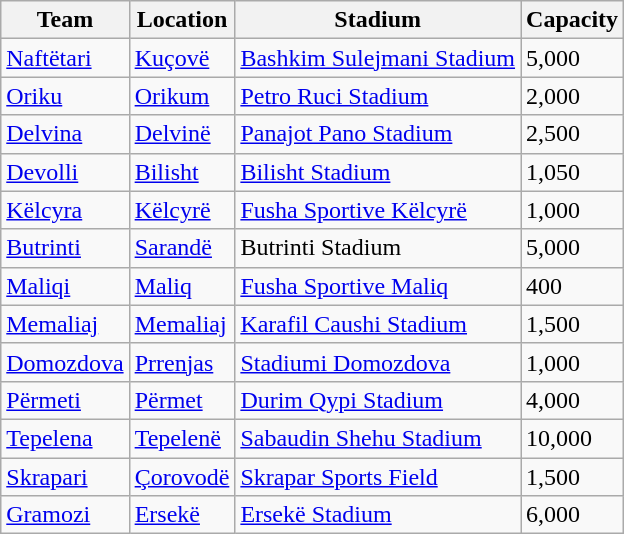<table class="wikitable sortable">
<tr>
<th>Team</th>
<th>Location</th>
<th>Stadium</th>
<th>Capacity</th>
</tr>
<tr>
<td><a href='#'>Naftëtari</a></td>
<td><a href='#'>Kuçovë</a></td>
<td><a href='#'>Bashkim Sulejmani Stadium</a></td>
<td>5,000</td>
</tr>
<tr>
<td><a href='#'>Oriku</a></td>
<td><a href='#'>Orikum</a></td>
<td><a href='#'>Petro Ruci Stadium</a></td>
<td>2,000</td>
</tr>
<tr>
<td><a href='#'>Delvina</a></td>
<td><a href='#'>Delvinë</a></td>
<td><a href='#'>Panajot Pano Stadium</a></td>
<td>2,500</td>
</tr>
<tr>
<td><a href='#'>Devolli</a></td>
<td><a href='#'>Bilisht</a></td>
<td><a href='#'>Bilisht Stadium</a></td>
<td>1,050</td>
</tr>
<tr>
<td><a href='#'>Këlcyra</a></td>
<td><a href='#'>Këlcyrë</a></td>
<td><a href='#'>Fusha Sportive Këlcyrë</a></td>
<td>1,000</td>
</tr>
<tr>
<td><a href='#'>Butrinti</a></td>
<td><a href='#'>Sarandë</a></td>
<td>Butrinti Stadium</td>
<td>5,000</td>
</tr>
<tr>
<td><a href='#'>Maliqi</a></td>
<td><a href='#'>Maliq</a></td>
<td><a href='#'>Fusha Sportive Maliq</a></td>
<td>400</td>
</tr>
<tr>
<td><a href='#'>Memaliaj</a></td>
<td><a href='#'>Memaliaj</a></td>
<td><a href='#'>Karafil Caushi Stadium</a></td>
<td>1,500</td>
</tr>
<tr>
<td><a href='#'>Domozdova</a></td>
<td><a href='#'>Prrenjas</a></td>
<td><a href='#'>Stadiumi Domozdova</a></td>
<td>1,000</td>
</tr>
<tr>
<td><a href='#'>Përmeti</a></td>
<td><a href='#'>Përmet</a></td>
<td><a href='#'>Durim Qypi Stadium</a></td>
<td>4,000</td>
</tr>
<tr>
<td><a href='#'>Tepelena</a></td>
<td><a href='#'>Tepelenë</a></td>
<td><a href='#'>Sabaudin Shehu Stadium</a></td>
<td>10,000</td>
</tr>
<tr>
<td><a href='#'>Skrapari</a></td>
<td><a href='#'>Çorovodë</a></td>
<td><a href='#'>Skrapar Sports Field</a></td>
<td>1,500</td>
</tr>
<tr>
<td><a href='#'>Gramozi</a></td>
<td><a href='#'>Ersekë</a></td>
<td><a href='#'>Ersekë Stadium</a></td>
<td>6,000</td>
</tr>
</table>
